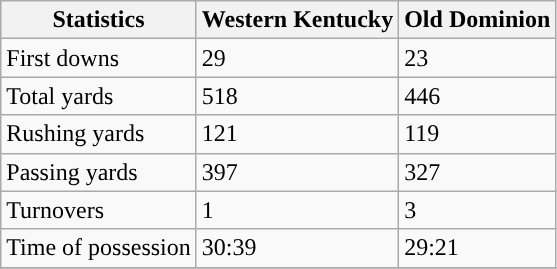<table class="wikitable">
<tr>
<th>Statistics</th>
<th>Western Kentucky</th>
<th>Old Dominion</th>
</tr>
<tr>
<td>First downs</td>
<td>29</td>
<td>23</td>
</tr>
<tr>
<td>Total yards</td>
<td>518</td>
<td>446</td>
</tr>
<tr>
<td>Rushing yards</td>
<td>121</td>
<td>119</td>
</tr>
<tr>
<td>Passing yards</td>
<td>397</td>
<td>327</td>
</tr>
<tr>
<td>Turnovers</td>
<td>1</td>
<td>3</td>
</tr>
<tr>
<td>Time of possession</td>
<td>30:39</td>
<td>29:21</td>
</tr>
<tr>
</tr>
</table>
